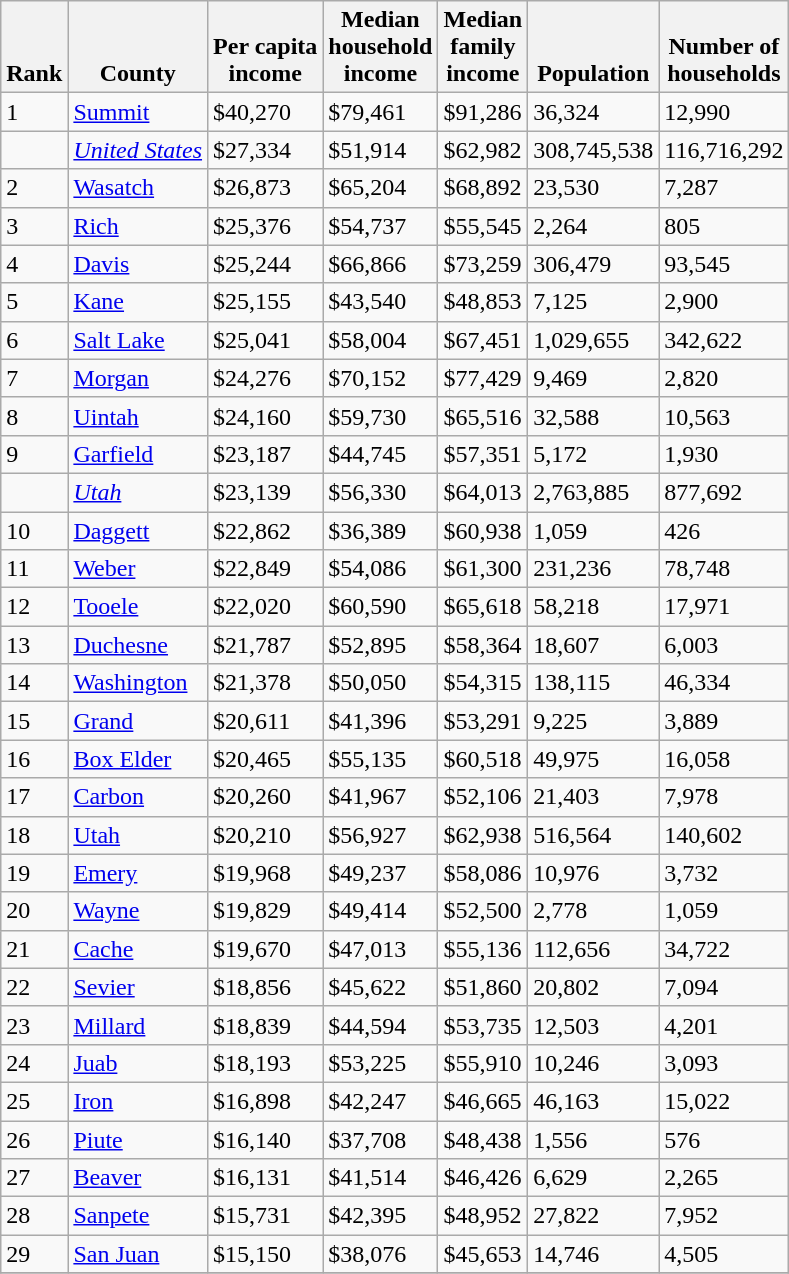<table class="wikitable sortable">
<tr valign=bottom>
<th>Rank</th>
<th>County</th>
<th>Per capita<br>income</th>
<th>Median<br>household<br>income</th>
<th>Median<br>family<br>income</th>
<th>Population</th>
<th>Number of<br>households</th>
</tr>
<tr>
<td>1</td>
<td><a href='#'>Summit</a></td>
<td>$40,270</td>
<td>$79,461</td>
<td>$91,286</td>
<td>36,324</td>
<td>12,990</td>
</tr>
<tr>
<td></td>
<td><em><a href='#'>United States</a></em></td>
<td>$27,334</td>
<td>$51,914</td>
<td>$62,982</td>
<td>308,745,538</td>
<td>116,716,292</td>
</tr>
<tr>
<td>2</td>
<td><a href='#'>Wasatch</a></td>
<td>$26,873</td>
<td>$65,204</td>
<td>$68,892</td>
<td>23,530</td>
<td>7,287</td>
</tr>
<tr>
<td>3</td>
<td><a href='#'>Rich</a></td>
<td>$25,376</td>
<td>$54,737</td>
<td>$55,545</td>
<td>2,264</td>
<td>805</td>
</tr>
<tr>
<td>4</td>
<td><a href='#'>Davis</a></td>
<td>$25,244</td>
<td>$66,866</td>
<td>$73,259</td>
<td>306,479</td>
<td>93,545</td>
</tr>
<tr>
<td>5</td>
<td><a href='#'>Kane</a></td>
<td>$25,155</td>
<td>$43,540</td>
<td>$48,853</td>
<td>7,125</td>
<td>2,900</td>
</tr>
<tr>
<td>6</td>
<td><a href='#'>Salt Lake</a></td>
<td>$25,041</td>
<td>$58,004</td>
<td>$67,451</td>
<td>1,029,655</td>
<td>342,622</td>
</tr>
<tr>
<td>7</td>
<td><a href='#'>Morgan</a></td>
<td>$24,276</td>
<td>$70,152</td>
<td>$77,429</td>
<td>9,469</td>
<td>2,820</td>
</tr>
<tr>
<td>8</td>
<td><a href='#'>Uintah</a></td>
<td>$24,160</td>
<td>$59,730</td>
<td>$65,516</td>
<td>32,588</td>
<td>10,563</td>
</tr>
<tr>
<td>9</td>
<td><a href='#'>Garfield</a></td>
<td>$23,187</td>
<td>$44,745</td>
<td>$57,351</td>
<td>5,172</td>
<td>1,930</td>
</tr>
<tr>
<td></td>
<td><em><a href='#'>Utah</a></em></td>
<td>$23,139</td>
<td>$56,330</td>
<td>$64,013</td>
<td>2,763,885</td>
<td>877,692</td>
</tr>
<tr>
<td>10</td>
<td><a href='#'>Daggett</a></td>
<td>$22,862</td>
<td>$36,389</td>
<td>$60,938</td>
<td>1,059</td>
<td>426</td>
</tr>
<tr>
<td>11</td>
<td><a href='#'>Weber</a></td>
<td>$22,849</td>
<td>$54,086</td>
<td>$61,300</td>
<td>231,236</td>
<td>78,748</td>
</tr>
<tr>
<td>12</td>
<td><a href='#'>Tooele</a></td>
<td>$22,020</td>
<td>$60,590</td>
<td>$65,618</td>
<td>58,218</td>
<td>17,971</td>
</tr>
<tr>
<td>13</td>
<td><a href='#'>Duchesne</a></td>
<td>$21,787</td>
<td>$52,895</td>
<td>$58,364</td>
<td>18,607</td>
<td>6,003</td>
</tr>
<tr>
<td>14</td>
<td><a href='#'>Washington</a></td>
<td>$21,378</td>
<td>$50,050</td>
<td>$54,315</td>
<td>138,115</td>
<td>46,334</td>
</tr>
<tr>
<td>15</td>
<td><a href='#'>Grand</a></td>
<td>$20,611</td>
<td>$41,396</td>
<td>$53,291</td>
<td>9,225</td>
<td>3,889</td>
</tr>
<tr>
<td>16</td>
<td><a href='#'>Box Elder</a></td>
<td>$20,465</td>
<td>$55,135</td>
<td>$60,518</td>
<td>49,975</td>
<td>16,058</td>
</tr>
<tr>
<td>17</td>
<td><a href='#'>Carbon</a></td>
<td>$20,260</td>
<td>$41,967</td>
<td>$52,106</td>
<td>21,403</td>
<td>7,978</td>
</tr>
<tr>
<td>18</td>
<td><a href='#'>Utah</a></td>
<td>$20,210</td>
<td>$56,927</td>
<td>$62,938</td>
<td>516,564</td>
<td>140,602</td>
</tr>
<tr>
<td>19</td>
<td><a href='#'>Emery</a></td>
<td>$19,968</td>
<td>$49,237</td>
<td>$58,086</td>
<td>10,976</td>
<td>3,732</td>
</tr>
<tr>
<td>20</td>
<td><a href='#'>Wayne</a></td>
<td>$19,829</td>
<td>$49,414</td>
<td>$52,500</td>
<td>2,778</td>
<td>1,059</td>
</tr>
<tr>
<td>21</td>
<td><a href='#'>Cache</a></td>
<td>$19,670</td>
<td>$47,013</td>
<td>$55,136</td>
<td>112,656</td>
<td>34,722</td>
</tr>
<tr>
<td>22</td>
<td><a href='#'>Sevier</a></td>
<td>$18,856</td>
<td>$45,622</td>
<td>$51,860</td>
<td>20,802</td>
<td>7,094</td>
</tr>
<tr>
<td>23</td>
<td><a href='#'>Millard</a></td>
<td>$18,839</td>
<td>$44,594</td>
<td>$53,735</td>
<td>12,503</td>
<td>4,201</td>
</tr>
<tr>
<td>24</td>
<td><a href='#'>Juab</a></td>
<td>$18,193</td>
<td>$53,225</td>
<td>$55,910</td>
<td>10,246</td>
<td>3,093</td>
</tr>
<tr>
<td>25</td>
<td><a href='#'>Iron</a></td>
<td>$16,898</td>
<td>$42,247</td>
<td>$46,665</td>
<td>46,163</td>
<td>15,022</td>
</tr>
<tr>
<td>26</td>
<td><a href='#'>Piute</a></td>
<td>$16,140</td>
<td>$37,708</td>
<td>$48,438</td>
<td>1,556</td>
<td>576</td>
</tr>
<tr>
<td>27</td>
<td><a href='#'>Beaver</a></td>
<td>$16,131</td>
<td>$41,514</td>
<td>$46,426</td>
<td>6,629</td>
<td>2,265</td>
</tr>
<tr>
<td>28</td>
<td><a href='#'>Sanpete</a></td>
<td>$15,731</td>
<td>$42,395</td>
<td>$48,952</td>
<td>27,822</td>
<td>7,952</td>
</tr>
<tr>
<td>29</td>
<td><a href='#'>San Juan</a></td>
<td>$15,150</td>
<td>$38,076</td>
<td>$45,653</td>
<td>14,746</td>
<td>4,505</td>
</tr>
<tr>
</tr>
</table>
